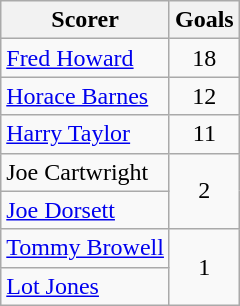<table class="wikitable">
<tr>
<th>Scorer</th>
<th>Goals</th>
</tr>
<tr>
<td> <a href='#'>Fred Howard</a></td>
<td align=center>18</td>
</tr>
<tr>
<td> <a href='#'>Horace Barnes</a></td>
<td align=center>12</td>
</tr>
<tr>
<td> <a href='#'>Harry Taylor</a></td>
<td align=center>11</td>
</tr>
<tr>
<td>Joe Cartwright</td>
<td rowspan="2" align=center>2</td>
</tr>
<tr>
<td> <a href='#'>Joe Dorsett</a></td>
</tr>
<tr>
<td> <a href='#'>Tommy Browell</a></td>
<td rowspan="2" align=center>1</td>
</tr>
<tr>
<td> <a href='#'>Lot Jones</a></td>
</tr>
</table>
